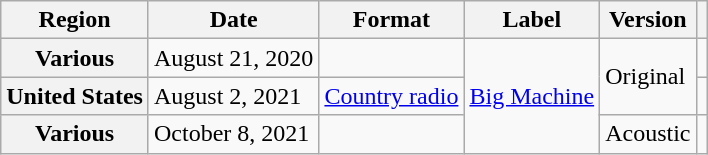<table class="wikitable plainrowheaders">
<tr>
<th scope="col">Region</th>
<th scope="col">Date</th>
<th scope="col">Format</th>
<th scope="col">Label</th>
<th scope="col">Version</th>
<th scope="col"></th>
</tr>
<tr>
<th scope="row">Various</th>
<td>August 21, 2020</td>
<td></td>
<td rowspan="3"><a href='#'>Big Machine</a></td>
<td rowspan="2">Original</td>
<td></td>
</tr>
<tr>
<th scope="row">United States</th>
<td>August 2, 2021</td>
<td><a href='#'>Country radio</a></td>
<td></td>
</tr>
<tr>
<th scope="row">Various</th>
<td>October 8, 2021</td>
<td></td>
<td>Acoustic</td>
<td></td>
</tr>
</table>
